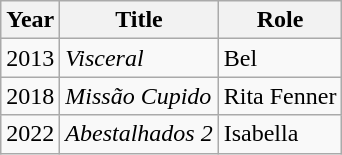<table class="wikitable">
<tr>
<th scope="col">Year</th>
<th scope="col">Title</th>
<th scope="col" class="unsortable">Role</th>
</tr>
<tr>
<td>2013</td>
<td><em>Visceral</em></td>
<td>Bel</td>
</tr>
<tr>
<td>2018</td>
<td><em>Missão Cupido</em></td>
<td>Rita Fenner</td>
</tr>
<tr>
<td>2022</td>
<td><em>Abestalhados 2</em></td>
<td>Isabella</td>
</tr>
</table>
